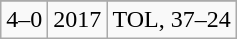<table class="wikitable" style="text-align:center">
<tr>
</tr>
<tr>
<td>4–0</td>
<td>2017</td>
<td>TOL, 37–24</td>
</tr>
</table>
